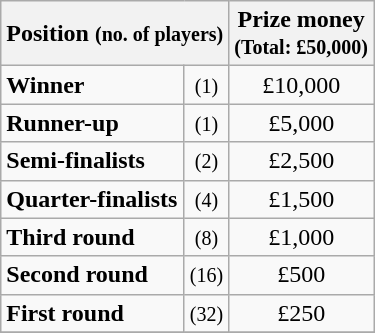<table class="wikitable">
<tr>
<th colspan=2>Position <small>(no. of players)</small></th>
<th>Prize money<br><small>(Total: £50,000)</small></th>
</tr>
<tr>
<td><strong>Winner</strong></td>
<td align=center><small>(1)</small></td>
<td align=center>£10,000</td>
</tr>
<tr>
<td><strong>Runner-up</strong></td>
<td align=center><small>(1)</small></td>
<td align=center>£5,000</td>
</tr>
<tr>
<td><strong>Semi-finalists</strong></td>
<td align=center><small>(2)</small></td>
<td align=center>£2,500</td>
</tr>
<tr>
<td><strong>Quarter-finalists</strong></td>
<td align=center><small>(4)</small></td>
<td align=center>£1,500</td>
</tr>
<tr>
<td><strong>Third round</strong></td>
<td align=center><small>(8)</small></td>
<td align=center>£1,000</td>
</tr>
<tr>
<td><strong>Second round</strong></td>
<td align=center><small>(16)</small></td>
<td align=center>£500</td>
</tr>
<tr>
<td><strong>First round</strong></td>
<td align=center><small>(32)</small></td>
<td align=center>£250</td>
</tr>
<tr>
</tr>
</table>
